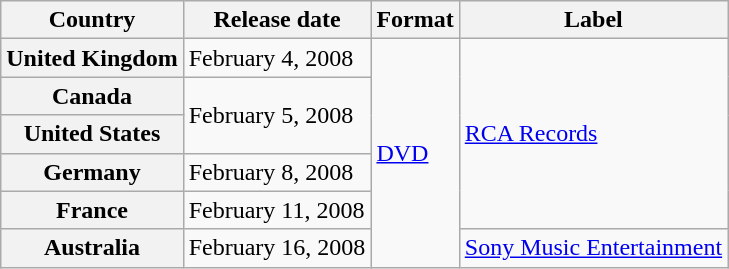<table class="wikitable plainrowheaders">
<tr>
<th>Country</th>
<th>Release date</th>
<th>Format</th>
<th>Label</th>
</tr>
<tr>
<th scope="row">United Kingdom</th>
<td>February 4, 2008</td>
<td rowspan="6"><a href='#'>DVD</a></td>
<td rowspan="5"><a href='#'>RCA Records</a></td>
</tr>
<tr>
<th scope="row">Canada</th>
<td rowspan="2">February 5, 2008</td>
</tr>
<tr>
<th scope="row">United States</th>
</tr>
<tr>
<th scope="row">Germany</th>
<td>February 8, 2008</td>
</tr>
<tr>
<th scope="row">France</th>
<td>February 11, 2008</td>
</tr>
<tr>
<th scope="row">Australia</th>
<td>February 16, 2008</td>
<td><a href='#'>Sony Music Entertainment</a></td>
</tr>
</table>
